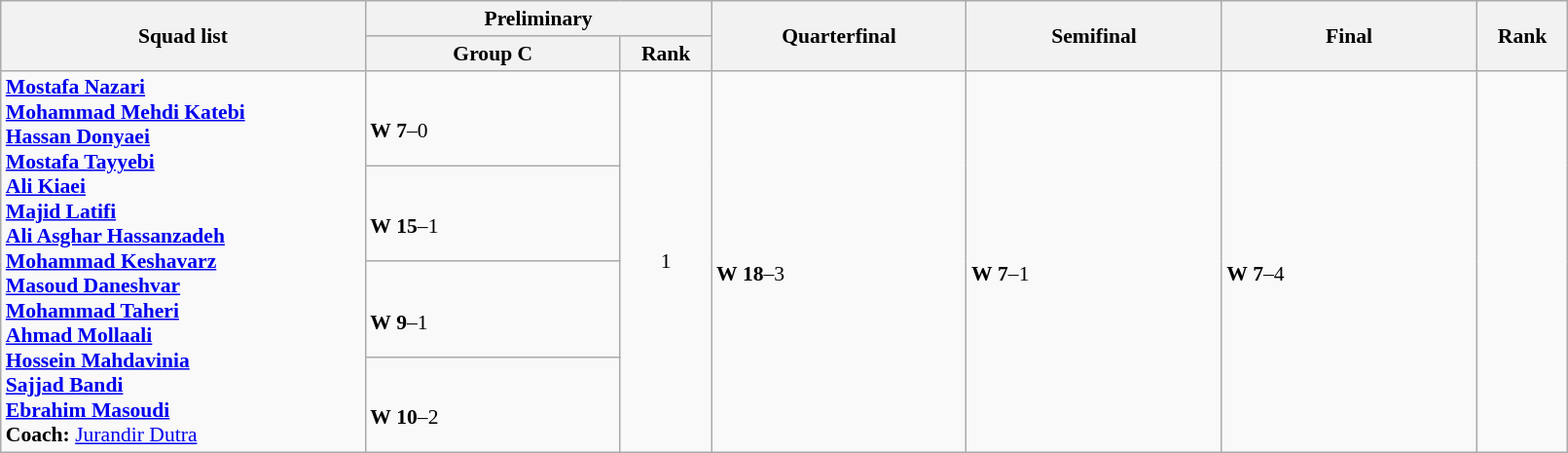<table class="wikitable" width="85%" style="text-align:left; font-size:90%">
<tr>
<th rowspan="2" width="20%">Squad list</th>
<th colspan="2">Preliminary</th>
<th rowspan="2" width="14%">Quarterfinal</th>
<th rowspan="2" width="14%">Semifinal</th>
<th rowspan="2" width="14%">Final</th>
<th rowspan="2" width="5%">Rank</th>
</tr>
<tr>
<th width="14%">Group C</th>
<th width="5%">Rank</th>
</tr>
<tr>
<td rowspan="4"><strong><a href='#'>Mostafa Nazari</a><br><a href='#'>Mohammad Mehdi Katebi</a><br><a href='#'>Hassan Donyaei</a><br><a href='#'>Mostafa Tayyebi</a><br><a href='#'>Ali Kiaei</a><br><a href='#'>Majid Latifi</a><br><a href='#'>Ali Asghar Hassanzadeh</a><br><a href='#'>Mohammad Keshavarz</a><br><a href='#'>Masoud Daneshvar</a><br><a href='#'>Mohammad Taheri</a><br><a href='#'>Ahmad Mollaali</a><br><a href='#'>Hossein Mahdavinia</a><br><a href='#'>Sajjad Bandi</a><br><a href='#'>Ebrahim Masoudi</a><br>Coach:</strong>  <a href='#'>Jurandir Dutra</a></td>
<td><br><strong>W</strong> <strong>7</strong>–0</td>
<td rowspan="4" align=center>1 <strong></strong></td>
<td rowspan="4"><br><strong>W</strong> <strong>18</strong>–3</td>
<td rowspan="4"><br><strong>W</strong> <strong>7</strong>–1</td>
<td rowspan="4"><br><strong>W</strong> <strong>7</strong>–4</td>
<td rowspan="4" align="center"></td>
</tr>
<tr>
<td><br><strong>W</strong> <strong>15</strong>–1</td>
</tr>
<tr>
<td><br><strong>W</strong> <strong>9</strong>–1</td>
</tr>
<tr>
<td><br><strong>W</strong> <strong>10</strong>–2</td>
</tr>
</table>
